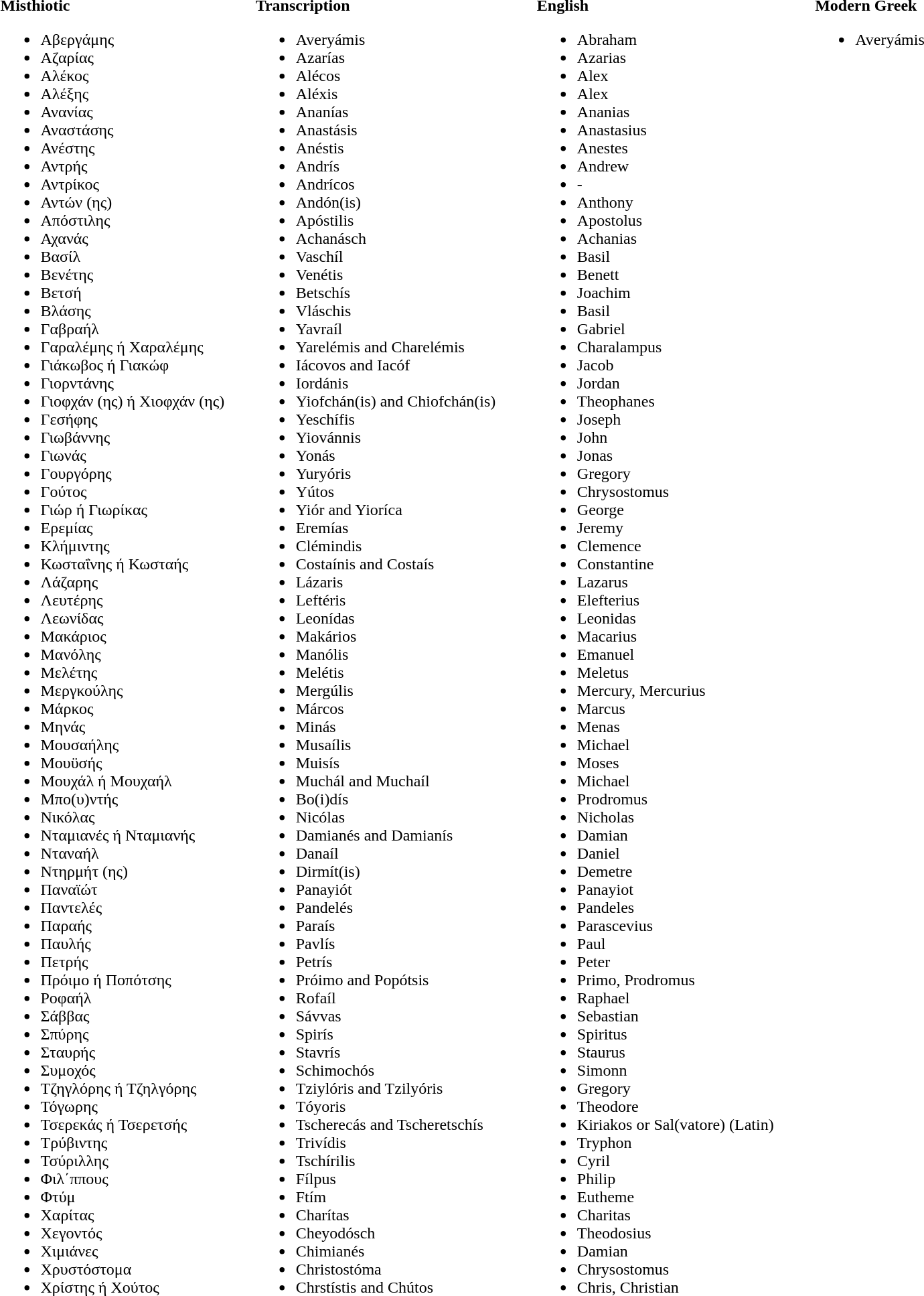<table>
<tr>
<td valign="top"><br><strong>Misthiotic</strong><ul><li>Αβεργάμης</li><li>Αζαρίας</li><li>Αλέκος</li><li>Αλέξης</li><li>Ανανίας</li><li>Αναστάσης</li><li>Ανέστης</li><li>Αντρής</li><li>Αντρίκος</li><li>Αντών (ης)</li><li>Απόστιλης</li><li>Αχανάς</li><li>Βασίλ</li><li>Βενέτης</li><li>Βετσή</li><li>Βλάσης</li><li>Γαβραήλ</li><li>Γαραλέμης ή Χαραλέμης</li><li>Γιάκωβος ή Γιακώφ</li><li>Γιορντάνης</li><li>Γιοφχάν (ης) ή Χιοφχάν (ης)</li><li>Γεσήφης</li><li>Γιωβάννης</li><li>Γιωνάς</li><li>Γουργόρης</li><li>Γούτος</li><li>Γιώρ ή Γιωρίκας</li><li>Ερεμίας</li><li>Κλήμιντης</li><li>Κωσταΐνης ή Κωσταής</li><li>Λάζαρης</li><li>Λευτέρης</li><li>Λεωνίδας</li><li>Μακάριος</li><li>Μανόλης</li><li>Μελέτης</li><li>Μεργκούλης</li><li>Μάρκος</li><li>Μηνάς</li><li>Μουσαήλης</li><li>Μουϋσής</li><li>Μουχάλ ή Μουχαήλ</li><li>Μπο(υ)ντής</li><li>Νικόλας</li><li>Νταμιανές ή Νταμιανής</li><li>Νταναήλ</li><li>Ντηρμήτ (ης)</li><li>Παναϊώτ</li><li>Παντελές</li><li>Παραής</li><li>Παυλής</li><li>Πετρής</li><li>Πρόιμο ή Ποπότσης</li><li>Ροφαήλ</li><li>Σάββας</li><li>Σπύρης</li><li>Σταυρής</li><li>Συμοχός</li><li>Τζηγλόρης ή Τζηλγόρης</li><li>Τόγωρης</li><li>Τσερεκάς ή Τσερετσής</li><li>Τρύβιντης</li><li>Τσύριλλης</li><li>Φιλ΄ππους</li><li>Φτύμ</li><li>Χαρίτας</li><li>Χεγοντός</li><li>Χιμιάνες</li><li>Χρυστόστομα</li><li>Χρίστης ή Χούτος</li></ul></td>
<td width="23"> </td>
<td valign="top"><br><strong>Transcription</strong><ul><li>Averyámis</li><li>Azarías</li><li>Alécos</li><li>Aléxis</li><li>Ananías</li><li>Anastásis</li><li>Anéstis</li><li>Andrís</li><li>Andrícos</li><li>Andón(is)</li><li>Apóstilis</li><li>Achanásch</li><li>Vaschíl</li><li>Venétis</li><li>Betschís</li><li>Vláschis</li><li>Yavraíl</li><li>Yarelémis and Charelémis</li><li>Iácovos and Iacóf</li><li>Iordánis</li><li>Yiofchán(is) and Chiofchán(is)</li><li>Yeschífis</li><li>Yiovánnis</li><li>Yonás</li><li>Yuryóris</li><li>Yútos</li><li>Yiór and Yioríca</li><li>Eremías</li><li>Clémindis</li><li>Costaínis and Costaís</li><li>Lázaris</li><li>Leftéris</li><li>Leonídas</li><li>Makários</li><li>Manólis</li><li>Melétis</li><li>Mergúlis</li><li>Márcos</li><li>Minás</li><li>Musaílis</li><li>Muisís</li><li>Muchál and Muchaíl</li><li>Bo(i)dís</li><li>Nicólas</li><li>Damianés and Damianís</li><li>Danaíl</li><li>Dirmít(is)</li><li>Panayiót</li><li>Pandelés</li><li>Paraís</li><li>Pavlís</li><li>Petrís</li><li>Próimo and Popótsis</li><li>Rofaíl</li><li>Sávvas</li><li>Spirís</li><li>Stavrís</li><li>Schimochós</li><li>Tziylóris and Tzilyóris</li><li>Tóyoris</li><li>Tscherecás and Tscheretschís</li><li>Trivídis</li><li>Tschírilis</li><li>Fílpus</li><li>Ftím</li><li>Charítas</li><li>Cheyodósch</li><li>Chimianés</li><li>Christostóma</li><li>Chrstístis and Chútos</li></ul></td>
<td width="33"> </td>
<td valign="top"><br><strong>English</strong><ul><li>Abraham</li><li>Azarias</li><li>Alex</li><li>Alex</li><li>Ananias</li><li>Anastasius</li><li>Anestes</li><li>Andrew</li><li>-</li><li>Anthony</li><li>Apostolus</li><li>Achanias</li><li>Basil</li><li>Benett</li><li>Joachim</li><li>Basil</li><li>Gabriel</li><li>Charalampus</li><li>Jacob</li><li>Jordan</li><li>Theophanes</li><li>Joseph</li><li>John</li><li>Jonas</li><li>Gregory</li><li>Chrysostomus</li><li>George</li><li>Jeremy</li><li>Clemence</li><li>Constantine</li><li>Lazarus</li><li>Elefterius</li><li>Leonidas</li><li>Macarius</li><li>Emanuel</li><li>Meletus</li><li>Mercury, Mercurius</li><li>Marcus</li><li>Menas</li><li>Michael</li><li>Moses</li><li>Michael</li><li>Prodromus</li><li>Nicholas</li><li>Damian</li><li>Daniel</li><li>Demetre</li><li>Panayiot</li><li>Pandeles</li><li>Parascevius</li><li>Paul</li><li>Peter</li><li>Primo, Prodromus</li><li>Raphael</li><li>Sebastian</li><li>Spiritus</li><li>Staurus</li><li>Simonn</li><li>Gregory</li><li>Theodore</li><li>Kiriakos or Sal(vatore) (Latin)</li><li>Tryphon</li><li>Cyril</li><li>Philip</li><li>Eutheme</li><li>Charitas</li><li>Theodosius</li><li>Damian</li><li>Chrysostomus</li><li>Chris, Christian</li></ul></td>
<td width="33"> </td>
<td valign="top"><br><strong>Modern Greek</strong><ul><li>Averyámis</li></ul></td>
</tr>
</table>
